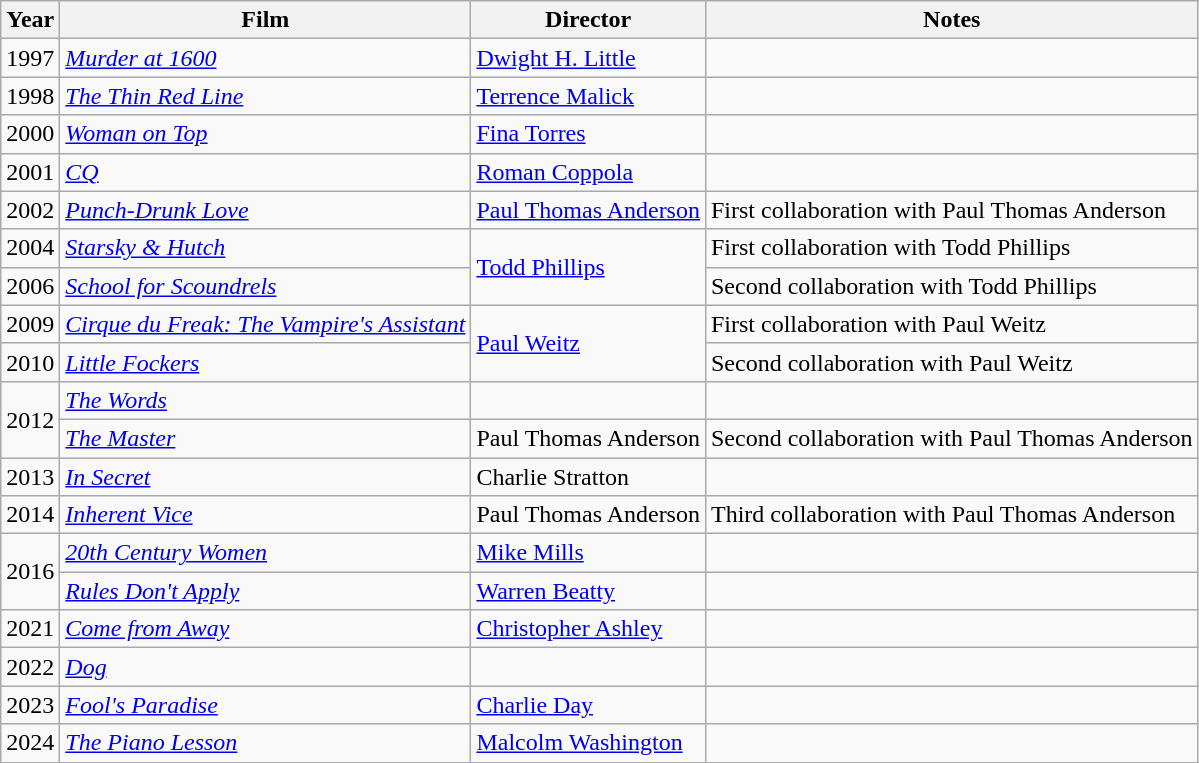<table class="wikitable">
<tr>
<th>Year</th>
<th>Film</th>
<th>Director</th>
<th>Notes</th>
</tr>
<tr>
<td>1997</td>
<td><em><a href='#'>Murder at 1600</a></em></td>
<td><a href='#'>Dwight H. Little</a></td>
<td></td>
</tr>
<tr>
<td>1998</td>
<td><em><a href='#'>The Thin Red Line</a></em></td>
<td><a href='#'>Terrence Malick</a></td>
<td></td>
</tr>
<tr>
<td>2000</td>
<td><em><a href='#'>Woman on Top</a></em></td>
<td><a href='#'>Fina Torres</a></td>
<td></td>
</tr>
<tr>
<td>2001</td>
<td><em><a href='#'>CQ</a></em></td>
<td><a href='#'>Roman Coppola</a></td>
<td></td>
</tr>
<tr>
<td>2002</td>
<td><em><a href='#'>Punch-Drunk Love</a></em></td>
<td><a href='#'>Paul Thomas Anderson</a></td>
<td>First collaboration with Paul Thomas Anderson</td>
</tr>
<tr>
<td>2004</td>
<td><em><a href='#'>Starsky & Hutch</a></em></td>
<td rowspan=2><a href='#'>Todd Phillips</a></td>
<td>First collaboration with Todd Phillips</td>
</tr>
<tr>
<td>2006</td>
<td><em><a href='#'>School for Scoundrels</a></em></td>
<td>Second collaboration with Todd Phillips</td>
</tr>
<tr>
<td>2009</td>
<td><em><a href='#'>Cirque du Freak: The Vampire's Assistant</a></em></td>
<td rowspan=2><a href='#'>Paul Weitz</a></td>
<td>First collaboration with Paul Weitz</td>
</tr>
<tr>
<td>2010</td>
<td><em><a href='#'>Little Fockers</a></em></td>
<td>Second collaboration with Paul Weitz</td>
</tr>
<tr>
<td rowspan=2>2012</td>
<td><em><a href='#'>The Words</a></em></td>
<td></td>
<td></td>
</tr>
<tr>
<td><em><a href='#'>The Master</a></em></td>
<td>Paul Thomas Anderson</td>
<td>Second collaboration with Paul Thomas Anderson</td>
</tr>
<tr>
<td>2013</td>
<td><em><a href='#'>In Secret</a></em></td>
<td>Charlie Stratton</td>
<td></td>
</tr>
<tr>
<td>2014</td>
<td><em><a href='#'>Inherent Vice</a></em></td>
<td>Paul Thomas Anderson</td>
<td>Third collaboration with Paul Thomas Anderson</td>
</tr>
<tr>
<td rowspan=2>2016</td>
<td><em><a href='#'>20th Century Women</a></em></td>
<td><a href='#'>Mike Mills</a></td>
<td></td>
</tr>
<tr>
<td><em><a href='#'>Rules Don't Apply</a></em></td>
<td><a href='#'>Warren Beatty</a></td>
<td></td>
</tr>
<tr>
<td>2021</td>
<td><em><a href='#'>Come from Away</a></em></td>
<td><a href='#'>Christopher Ashley</a></td>
<td></td>
</tr>
<tr>
<td>2022</td>
<td><em><a href='#'>Dog</a></em></td>
<td></td>
<td></td>
</tr>
<tr>
<td>2023</td>
<td><em><a href='#'>Fool's Paradise</a></em></td>
<td><a href='#'>Charlie Day</a></td>
<td></td>
</tr>
<tr>
<td>2024</td>
<td><em><a href='#'>The Piano Lesson</a></em></td>
<td><a href='#'>Malcolm Washington</a></td>
<td></td>
</tr>
</table>
